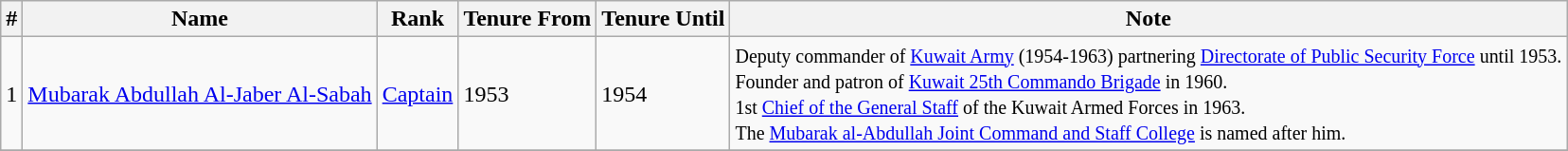<table class="wikitable">
<tr>
<th>#</th>
<th>Name</th>
<th>Rank</th>
<th>Tenure From</th>
<th>Tenure Until</th>
<th>Note</th>
</tr>
<tr>
<td>1</td>
<td><a href='#'>Mubarak Abdullah Al-Jaber Al-Sabah</a></td>
<td><a href='#'>Captain</a></td>
<td>1953</td>
<td>1954</td>
<td><small>Deputy commander of <a href='#'>Kuwait Army</a> (1954-1963) partnering <a href='#'>Directorate of Public Security Force</a> until 1953.</small><br><small>Founder and patron of <a href='#'>Kuwait 25th Commando Brigade</a> in 1960.</small><br><small>1st <a href='#'>Chief of the General Staff</a> of the Kuwait Armed Forces in 1963.</small><br><small> The <a href='#'>Mubarak al-Abdullah Joint Command and Staff College</a> is named after him.</small><br></td>
</tr>
<tr>
</tr>
</table>
